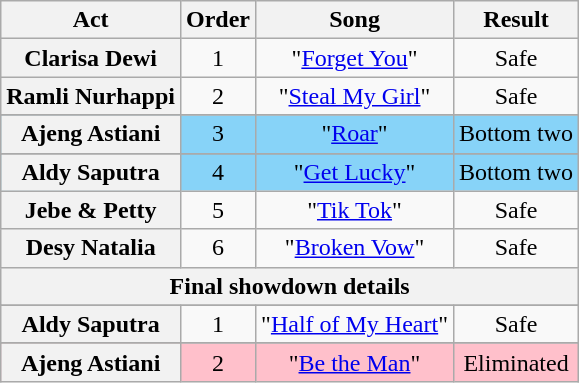<table class="wikitable plainrowheaders" style="text-align:center;">
<tr>
<th scope="col">Act</th>
<th scope="col">Order</th>
<th scope="col">Song</th>
<th scope="col">Result</th>
</tr>
<tr>
<th scope="row">Clarisa Dewi</th>
<td>1</td>
<td>"<a href='#'>Forget You</a>"</td>
<td>Safe</td>
</tr>
<tr>
<th scope="row">Ramli Nurhappi</th>
<td>2</td>
<td>"<a href='#'>Steal My Girl</a>"</td>
<td>Safe</td>
</tr>
<tr>
</tr>
<tr style="background:#87D3F8;">
<th scope="row">Ajeng Astiani</th>
<td>3</td>
<td>"<a href='#'>Roar</a>"</td>
<td>Bottom two</td>
</tr>
<tr>
</tr>
<tr style="background:#87D3F8;">
<th scope="row">Aldy Saputra</th>
<td>4</td>
<td>"<a href='#'>Get Lucky</a>"</td>
<td>Bottom two</td>
</tr>
<tr>
<th scope="row">Jebe & Petty</th>
<td>5</td>
<td>"<a href='#'>Tik Tok</a>"</td>
<td>Safe</td>
</tr>
<tr>
<th scope="row">Desy Natalia</th>
<td>6</td>
<td>"<a href='#'>Broken Vow</a>"</td>
<td>Safe</td>
</tr>
<tr>
<th colspan="4">Final showdown details</th>
</tr>
<tr>
</tr>
<tr>
<th scope="row">Aldy Saputra</th>
<td>1</td>
<td>"<a href='#'>Half of My Heart</a>"</td>
<td>Safe</td>
</tr>
<tr>
</tr>
<tr style="background:pink;">
<th scope="row">Ajeng Astiani</th>
<td>2</td>
<td>"<a href='#'>Be the Man</a>"</td>
<td>Eliminated</td>
</tr>
</table>
